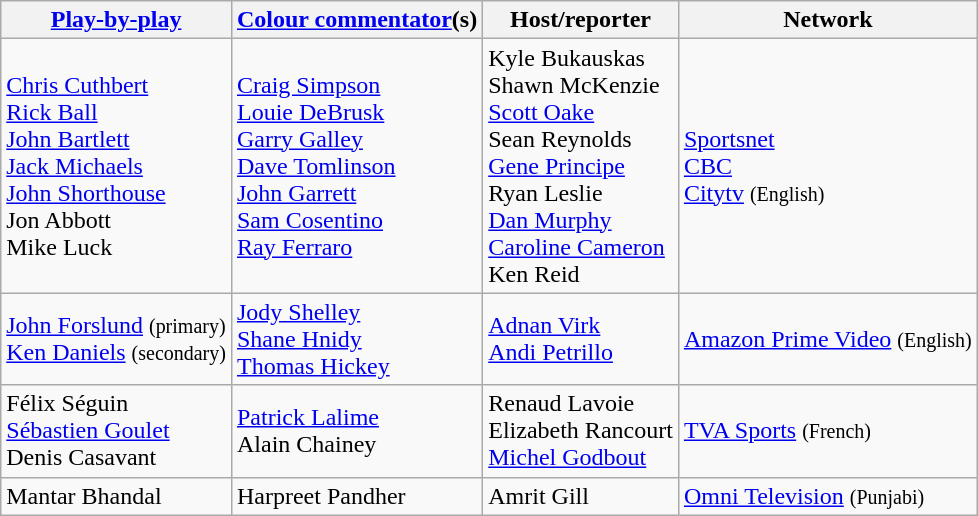<table class="wikitable">
<tr>
<th><a href='#'>Play-by-play</a></th>
<th><a href='#'>Colour commentator</a>(s)</th>
<th>Host/reporter</th>
<th>Network</th>
</tr>
<tr>
<td><a href='#'>Chris Cuthbert</a><br><a href='#'>Rick Ball</a><br><a href='#'>John Bartlett</a><br><a href='#'>Jack Michaels</a><br><a href='#'>John Shorthouse</a><br>Jon Abbott<br>Mike Luck</td>
<td><a href='#'>Craig Simpson</a><br><a href='#'>Louie DeBrusk</a><br><a href='#'>Garry Galley</a><br><a href='#'>Dave Tomlinson</a><br><a href='#'>John Garrett</a><br><a href='#'>Sam Cosentino</a><br><a href='#'>Ray Ferraro</a></td>
<td>Kyle Bukauskas<br>Shawn McKenzie<br><a href='#'>Scott Oake</a><br>Sean Reynolds<br><a href='#'>Gene Principe</a><br>Ryan Leslie<br><a href='#'>Dan Murphy</a><br><a href='#'>Caroline Cameron</a><br>Ken Reid</td>
<td><a href='#'>Sportsnet</a><br><a href='#'>CBC</a><br><a href='#'>Citytv</a> <small>(English)</small></td>
</tr>
<tr>
<td><a href='#'>John Forslund</a> <small>(primary)</small><br><a href='#'>Ken Daniels</a> <small>(secondary)</small></td>
<td><a href='#'>Jody Shelley</a><br><a href='#'>Shane Hnidy</a><br><a href='#'>Thomas Hickey</a></td>
<td><a href='#'>Adnan Virk</a><br><a href='#'>Andi Petrillo</a></td>
<td><a href='#'>Amazon Prime Video</a> <small>(English)</small></td>
</tr>
<tr>
<td>Félix Séguin<br><a href='#'>Sébastien Goulet</a><br>Denis Casavant</td>
<td><a href='#'>Patrick Lalime</a><br>Alain Chainey</td>
<td>Renaud Lavoie<br>Elizabeth Rancourt<br><a href='#'>Michel Godbout</a></td>
<td><a href='#'>TVA Sports</a> <small>(French)</small></td>
</tr>
<tr>
<td>Mantar Bhandal</td>
<td>Harpreet Pandher</td>
<td>Amrit Gill</td>
<td><a href='#'>Omni Television</a> <small>(Punjabi)</small></td>
</tr>
</table>
